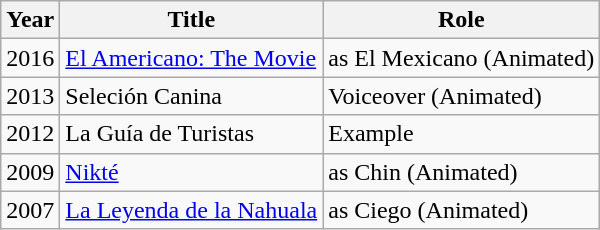<table class="wikitable">
<tr>
<th>Year</th>
<th>Title</th>
<th>Role</th>
</tr>
<tr>
<td>2016</td>
<td><a href='#'>El Americano: The Movie</a></td>
<td>as El Mexicano (Animated)</td>
</tr>
<tr>
<td>2013</td>
<td>Seleción Canina</td>
<td>Voiceover (Animated)</td>
</tr>
<tr>
<td>2012</td>
<td>La Guía de Turistas</td>
<td>Example</td>
</tr>
<tr>
<td>2009</td>
<td><a href='#'>Nikté</a></td>
<td>as Chin (Animated)</td>
</tr>
<tr>
<td>2007</td>
<td><a href='#'>La Leyenda de la Nahuala</a></td>
<td>as Ciego (Animated)</td>
</tr>
</table>
